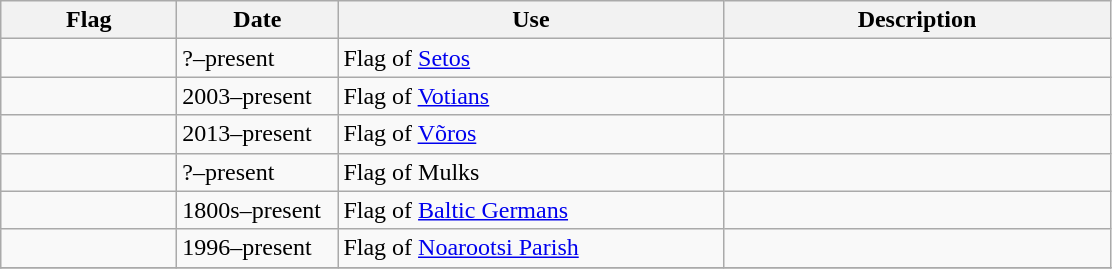<table class="wikitable">
<tr>
<th style="width:110px;">Flag</th>
<th style="width:100px;">Date</th>
<th style="width:250px;">Use</th>
<th style="width:250px;">Description</th>
</tr>
<tr>
<td></td>
<td>?–present</td>
<td>Flag of <a href='#'>Setos</a></td>
<td></td>
</tr>
<tr>
<td></td>
<td>2003–present</td>
<td>Flag of <a href='#'>Votians</a></td>
<td></td>
</tr>
<tr>
<td></td>
<td>2013–present</td>
<td>Flag of <a href='#'>Võros</a></td>
<td></td>
</tr>
<tr>
<td></td>
<td>?–present</td>
<td>Flag of Mulks</td>
<td></td>
</tr>
<tr>
<td></td>
<td>1800s–present</td>
<td>Flag of <a href='#'>Baltic Germans</a></td>
<td></td>
</tr>
<tr>
<td></td>
<td>1996–present</td>
<td>Flag of <a href='#'>Noarootsi Parish</a></td>
<td></td>
</tr>
<tr>
</tr>
</table>
